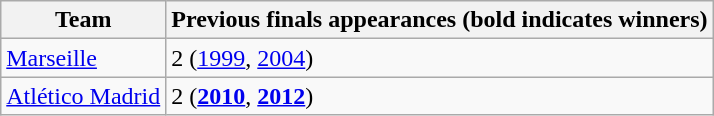<table class="wikitable">
<tr>
<th>Team</th>
<th>Previous finals appearances (bold indicates winners)</th>
</tr>
<tr>
<td> <a href='#'>Marseille</a></td>
<td>2 (<a href='#'>1999</a>, <a href='#'>2004</a>)</td>
</tr>
<tr>
<td> <a href='#'>Atlético Madrid</a></td>
<td>2 (<strong><a href='#'>2010</a></strong>, <strong><a href='#'>2012</a></strong>)</td>
</tr>
</table>
